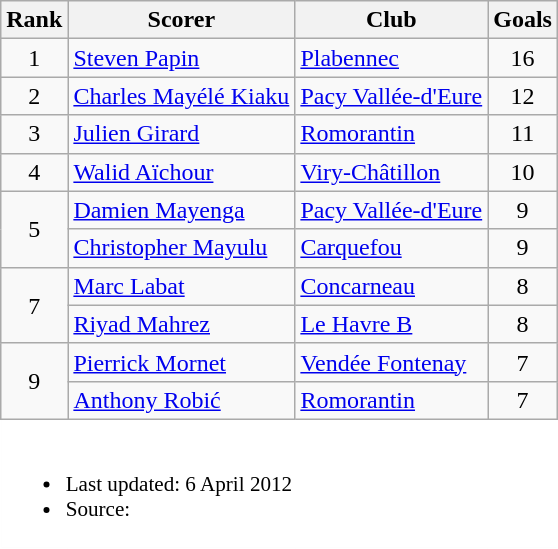<table class="wikitable" style="float:left; margin-right:1em">
<tr>
<th>Rank</th>
<th>Scorer</th>
<th>Club</th>
<th>Goals</th>
</tr>
<tr>
<td align="center">1</td>
<td> <a href='#'>Steven Papin</a></td>
<td><a href='#'>Plabennec</a></td>
<td align="center">16</td>
</tr>
<tr>
<td align="center">2</td>
<td> <a href='#'>Charles Mayélé Kiaku</a></td>
<td><a href='#'>Pacy Vallée-d'Eure</a></td>
<td align="center">12</td>
</tr>
<tr>
<td align="center">3</td>
<td> <a href='#'>Julien Girard</a></td>
<td><a href='#'>Romorantin</a></td>
<td align="center">11</td>
</tr>
<tr>
<td align="center">4</td>
<td> <a href='#'>Walid Aïchour</a></td>
<td><a href='#'>Viry-Châtillon</a></td>
<td align="center">10</td>
</tr>
<tr>
<td rowspan="2" align="center">5</td>
<td> <a href='#'>Damien Mayenga</a></td>
<td><a href='#'>Pacy Vallée-d'Eure</a></td>
<td align="center">9</td>
</tr>
<tr>
<td> <a href='#'>Christopher Mayulu</a></td>
<td><a href='#'>Carquefou</a></td>
<td align="center">9</td>
</tr>
<tr>
<td rowspan="2" align="center">7</td>
<td> <a href='#'>Marc Labat</a></td>
<td><a href='#'>Concarneau</a></td>
<td align="center">8</td>
</tr>
<tr>
<td> <a href='#'>Riyad Mahrez</a></td>
<td><a href='#'>Le Havre B</a></td>
<td align="center">8</td>
</tr>
<tr>
<td rowspan="2" align="center">9</td>
<td> <a href='#'>Pierrick Mornet</a></td>
<td><a href='#'>Vendée Fontenay</a></td>
<td align="center">7</td>
</tr>
<tr>
<td> <a href='#'>Anthony Robić</a></td>
<td><a href='#'>Romorantin</a></td>
<td align="center">7</td>
</tr>
<tr>
<td colspan=4 class="unsortable" style="font-size:88%; background:#fff; border-color:#fff"><br><ul><li>Last updated: 6 April 2012</li><li>Source: </li></ul></td>
</tr>
</table>
